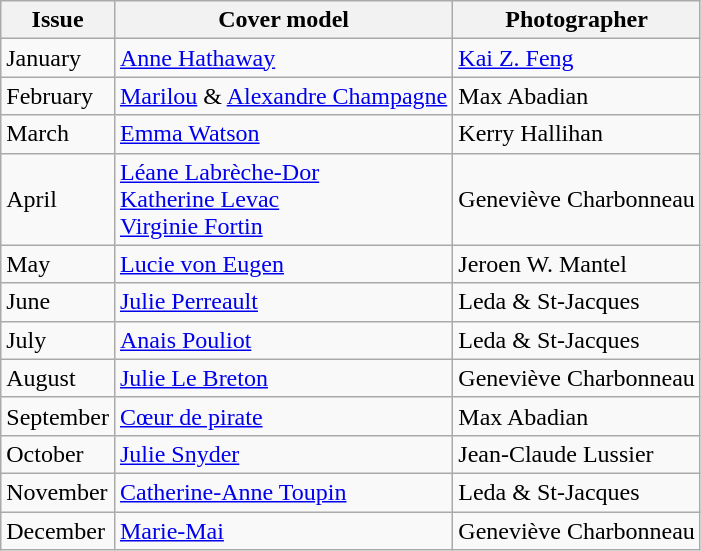<table class="sortable wikitable">
<tr>
<th>Issue</th>
<th>Cover model</th>
<th>Photographer</th>
</tr>
<tr>
<td>January</td>
<td><a href='#'>Anne Hathaway</a></td>
<td><a href='#'>Kai Z. Feng</a></td>
</tr>
<tr>
<td>February</td>
<td><a href='#'>Marilou</a> & <a href='#'>Alexandre Champagne</a></td>
<td>Max Abadian</td>
</tr>
<tr>
<td>March</td>
<td><a href='#'>Emma Watson</a></td>
<td>Kerry Hallihan</td>
</tr>
<tr>
<td>April</td>
<td><a href='#'>Léane Labrèche-Dor</a><br><a href='#'>Katherine Levac</a><br><a href='#'>Virginie Fortin</a></td>
<td>Geneviève Charbonneau</td>
</tr>
<tr>
<td>May</td>
<td><a href='#'>Lucie von Eugen</a></td>
<td>Jeroen W. Mantel</td>
</tr>
<tr>
<td>June</td>
<td><a href='#'>Julie Perreault</a></td>
<td>Leda & St-Jacques</td>
</tr>
<tr>
<td>July</td>
<td><a href='#'>Anais Pouliot</a></td>
<td>Leda & St-Jacques</td>
</tr>
<tr>
<td>August</td>
<td><a href='#'>Julie Le Breton</a></td>
<td>Geneviève Charbonneau</td>
</tr>
<tr>
<td>September</td>
<td><a href='#'>Cœur de pirate</a></td>
<td>Max Abadian</td>
</tr>
<tr>
<td>October</td>
<td><a href='#'>Julie Snyder</a></td>
<td>Jean-Claude Lussier</td>
</tr>
<tr>
<td>November</td>
<td><a href='#'>Catherine-Anne Toupin</a></td>
<td>Leda & St-Jacques</td>
</tr>
<tr>
<td>December</td>
<td><a href='#'>Marie-Mai</a></td>
<td>Geneviève Charbonneau</td>
</tr>
</table>
